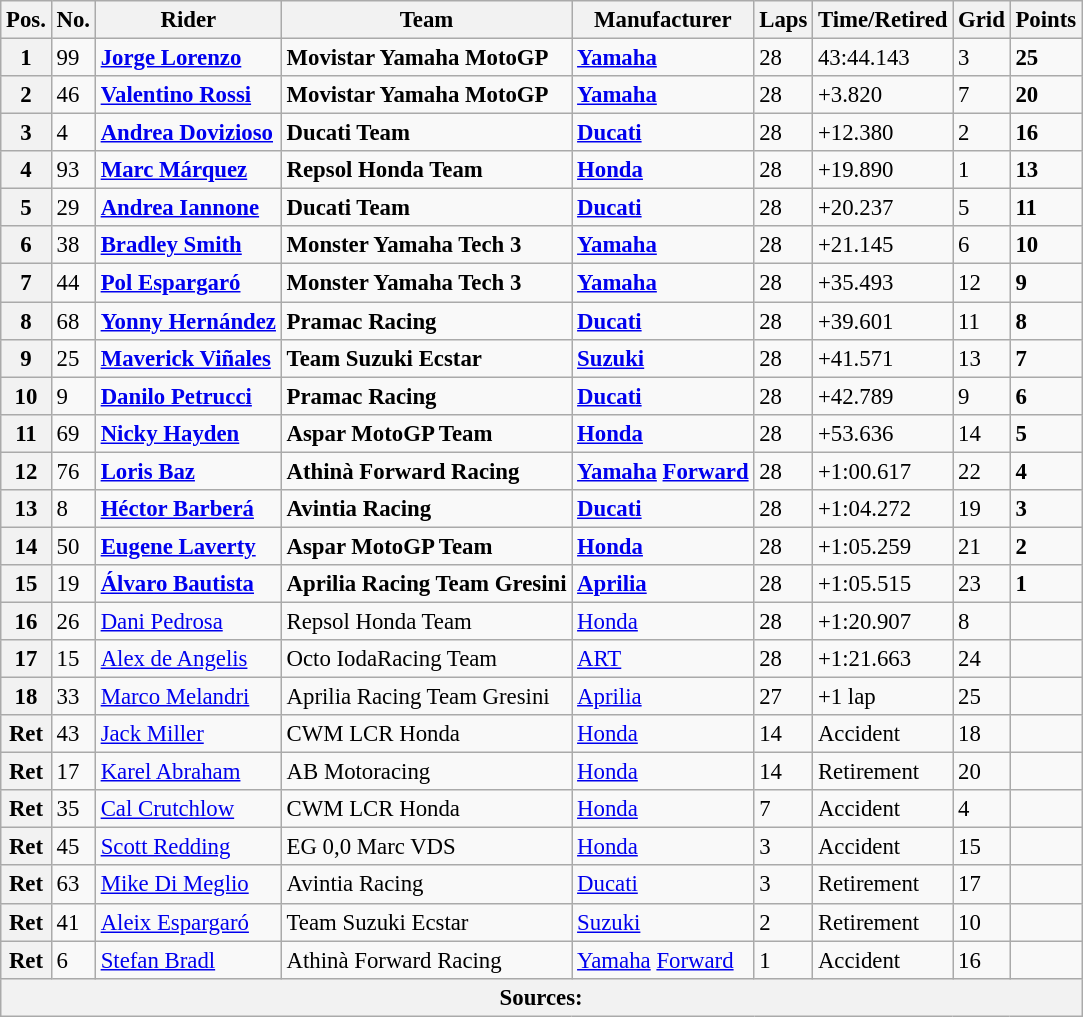<table class="wikitable" style="font-size: 95%;">
<tr>
<th>Pos.</th>
<th>No.</th>
<th>Rider</th>
<th>Team</th>
<th>Manufacturer</th>
<th>Laps</th>
<th>Time/Retired</th>
<th>Grid</th>
<th>Points</th>
</tr>
<tr>
<th>1</th>
<td>99</td>
<td> <strong><a href='#'>Jorge Lorenzo</a></strong></td>
<td><strong>Movistar Yamaha MotoGP</strong></td>
<td><strong><a href='#'>Yamaha</a></strong></td>
<td>28</td>
<td>43:44.143</td>
<td>3</td>
<td><strong>25</strong></td>
</tr>
<tr>
<th>2</th>
<td>46</td>
<td> <strong><a href='#'>Valentino Rossi</a></strong></td>
<td><strong>Movistar Yamaha MotoGP</strong></td>
<td><strong><a href='#'>Yamaha</a></strong></td>
<td>28</td>
<td>+3.820</td>
<td>7</td>
<td><strong>20</strong></td>
</tr>
<tr>
<th>3</th>
<td>4</td>
<td> <strong><a href='#'>Andrea Dovizioso</a></strong></td>
<td><strong>Ducati Team</strong></td>
<td><strong><a href='#'>Ducati</a></strong></td>
<td>28</td>
<td>+12.380</td>
<td>2</td>
<td><strong>16</strong></td>
</tr>
<tr>
<th>4</th>
<td>93</td>
<td> <strong><a href='#'>Marc Márquez</a></strong></td>
<td><strong>Repsol Honda Team</strong></td>
<td><strong><a href='#'>Honda</a></strong></td>
<td>28</td>
<td>+19.890</td>
<td>1</td>
<td><strong>13</strong></td>
</tr>
<tr>
<th>5</th>
<td>29</td>
<td> <strong><a href='#'>Andrea Iannone</a></strong></td>
<td><strong>Ducati Team</strong></td>
<td><strong><a href='#'>Ducati</a></strong></td>
<td>28</td>
<td>+20.237</td>
<td>5</td>
<td><strong>11</strong></td>
</tr>
<tr>
<th>6</th>
<td>38</td>
<td> <strong><a href='#'>Bradley Smith</a></strong></td>
<td><strong>Monster Yamaha Tech 3</strong></td>
<td><strong><a href='#'>Yamaha</a></strong></td>
<td>28</td>
<td>+21.145</td>
<td>6</td>
<td><strong>10</strong></td>
</tr>
<tr>
<th>7</th>
<td>44</td>
<td> <strong><a href='#'>Pol Espargaró</a></strong></td>
<td><strong>Monster Yamaha Tech 3</strong></td>
<td><strong><a href='#'>Yamaha</a></strong></td>
<td>28</td>
<td>+35.493</td>
<td>12</td>
<td><strong>9</strong></td>
</tr>
<tr>
<th>8</th>
<td>68</td>
<td> <strong><a href='#'>Yonny Hernández</a></strong></td>
<td><strong>Pramac Racing</strong></td>
<td><strong><a href='#'>Ducati</a></strong></td>
<td>28</td>
<td>+39.601</td>
<td>11</td>
<td><strong>8</strong></td>
</tr>
<tr>
<th>9</th>
<td>25</td>
<td> <strong><a href='#'>Maverick Viñales</a></strong></td>
<td><strong>Team Suzuki Ecstar</strong></td>
<td><strong><a href='#'>Suzuki</a></strong></td>
<td>28</td>
<td>+41.571</td>
<td>13</td>
<td><strong>7</strong></td>
</tr>
<tr>
<th>10</th>
<td>9</td>
<td> <strong><a href='#'>Danilo Petrucci</a></strong></td>
<td><strong>Pramac Racing</strong></td>
<td><strong><a href='#'>Ducati</a></strong></td>
<td>28</td>
<td>+42.789</td>
<td>9</td>
<td><strong>6</strong></td>
</tr>
<tr>
<th>11</th>
<td>69</td>
<td> <strong><a href='#'>Nicky Hayden</a></strong></td>
<td><strong>Aspar MotoGP Team</strong></td>
<td><strong><a href='#'>Honda</a></strong></td>
<td>28</td>
<td>+53.636</td>
<td>14</td>
<td><strong>5</strong></td>
</tr>
<tr>
<th>12</th>
<td>76</td>
<td> <strong><a href='#'>Loris Baz</a></strong></td>
<td><strong>Athinà Forward Racing</strong></td>
<td><strong><a href='#'>Yamaha</a> <a href='#'>Forward</a></strong></td>
<td>28</td>
<td>+1:00.617</td>
<td>22</td>
<td><strong>4</strong></td>
</tr>
<tr>
<th>13</th>
<td>8</td>
<td> <strong><a href='#'>Héctor Barberá</a></strong></td>
<td><strong>Avintia Racing</strong></td>
<td><strong><a href='#'>Ducati</a></strong></td>
<td>28</td>
<td>+1:04.272</td>
<td>19</td>
<td><strong>3</strong></td>
</tr>
<tr>
<th>14</th>
<td>50</td>
<td> <strong><a href='#'>Eugene Laverty</a></strong></td>
<td><strong>Aspar MotoGP Team</strong></td>
<td><strong><a href='#'>Honda</a></strong></td>
<td>28</td>
<td>+1:05.259</td>
<td>21</td>
<td><strong>2</strong></td>
</tr>
<tr>
<th>15</th>
<td>19</td>
<td> <strong><a href='#'>Álvaro Bautista</a></strong></td>
<td><strong>Aprilia Racing Team Gresini</strong></td>
<td><strong><a href='#'>Aprilia</a></strong></td>
<td>28</td>
<td>+1:05.515</td>
<td>23</td>
<td><strong>1</strong></td>
</tr>
<tr>
<th>16</th>
<td>26</td>
<td> <a href='#'>Dani Pedrosa</a></td>
<td>Repsol Honda Team</td>
<td><a href='#'>Honda</a></td>
<td>28</td>
<td>+1:20.907</td>
<td>8</td>
<td></td>
</tr>
<tr>
<th>17</th>
<td>15</td>
<td> <a href='#'>Alex de Angelis</a></td>
<td>Octo IodaRacing Team</td>
<td><a href='#'>ART</a></td>
<td>28</td>
<td>+1:21.663</td>
<td>24</td>
<td></td>
</tr>
<tr>
<th>18</th>
<td>33</td>
<td> <a href='#'>Marco Melandri</a></td>
<td>Aprilia Racing Team Gresini</td>
<td><a href='#'>Aprilia</a></td>
<td>27</td>
<td>+1 lap</td>
<td>25</td>
<td></td>
</tr>
<tr>
<th>Ret</th>
<td>43</td>
<td> <a href='#'>Jack Miller</a></td>
<td>CWM LCR Honda</td>
<td><a href='#'>Honda</a></td>
<td>14</td>
<td>Accident</td>
<td>18</td>
<td></td>
</tr>
<tr>
<th>Ret</th>
<td>17</td>
<td> <a href='#'>Karel Abraham</a></td>
<td>AB Motoracing</td>
<td><a href='#'>Honda</a></td>
<td>14</td>
<td>Retirement</td>
<td>20</td>
<td></td>
</tr>
<tr>
<th>Ret</th>
<td>35</td>
<td> <a href='#'>Cal Crutchlow</a></td>
<td>CWM LCR Honda</td>
<td><a href='#'>Honda</a></td>
<td>7</td>
<td>Accident</td>
<td>4</td>
<td></td>
</tr>
<tr>
<th>Ret</th>
<td>45</td>
<td> <a href='#'>Scott Redding</a></td>
<td>EG 0,0 Marc VDS</td>
<td><a href='#'>Honda</a></td>
<td>3</td>
<td>Accident</td>
<td>15</td>
<td></td>
</tr>
<tr>
<th>Ret</th>
<td>63</td>
<td> <a href='#'>Mike Di Meglio</a></td>
<td>Avintia Racing</td>
<td><a href='#'>Ducati</a></td>
<td>3</td>
<td>Retirement</td>
<td>17</td>
<td></td>
</tr>
<tr>
<th>Ret</th>
<td>41</td>
<td> <a href='#'>Aleix Espargaró</a></td>
<td>Team Suzuki Ecstar</td>
<td><a href='#'>Suzuki</a></td>
<td>2</td>
<td>Retirement</td>
<td>10</td>
<td></td>
</tr>
<tr>
<th>Ret</th>
<td>6</td>
<td> <a href='#'>Stefan Bradl</a></td>
<td>Athinà Forward Racing</td>
<td><a href='#'>Yamaha</a> <a href='#'>Forward</a></td>
<td>1</td>
<td>Accident</td>
<td>16</td>
<td></td>
</tr>
<tr>
<th colspan=9>Sources:</th>
</tr>
</table>
